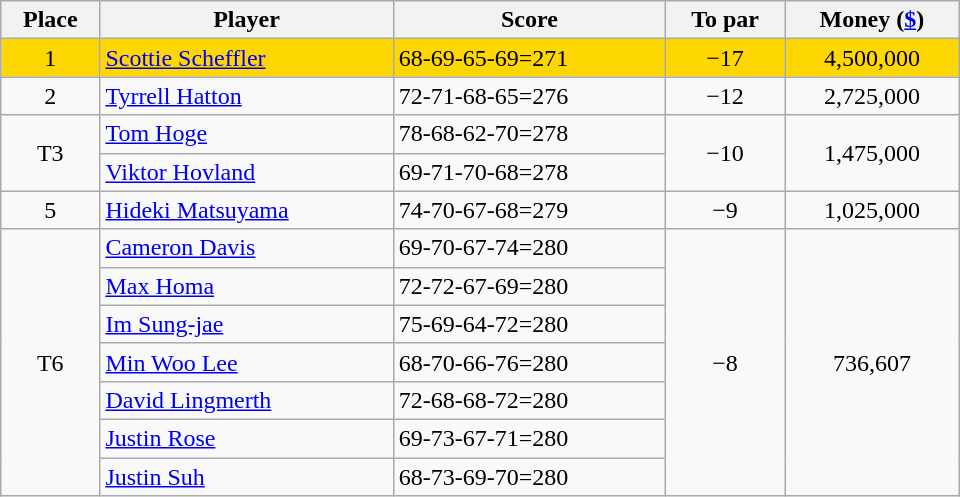<table class="wikitable" style="width:40em;margin-bottom:0;">
<tr>
<th>Place</th>
<th>Player</th>
<th>Score</th>
<th>To par</th>
<th>Money (<a href='#'>$</a>)</th>
</tr>
<tr style="background:gold">
<td align=center>1</td>
<td> <a href='#'>Scottie Scheffler</a></td>
<td>68-69-65-69=271</td>
<td align=center>−17</td>
<td align=center>4,500,000</td>
</tr>
<tr>
<td align=center>2</td>
<td> <a href='#'>Tyrrell Hatton</a></td>
<td>72-71-68-65=276</td>
<td align=center>−12</td>
<td align=center>2,725,000</td>
</tr>
<tr>
<td rowspan=2 align=center>T3</td>
<td> <a href='#'>Tom Hoge</a></td>
<td>78-68-62-70=278</td>
<td rowspan=2 align=center>−10</td>
<td rowspan=2 align=center>1,475,000</td>
</tr>
<tr>
<td> <a href='#'>Viktor Hovland</a></td>
<td>69-71-70-68=278</td>
</tr>
<tr>
<td align=center>5</td>
<td> <a href='#'>Hideki Matsuyama</a></td>
<td>74-70-67-68=279</td>
<td align=center>−9</td>
<td align=center>1,025,000</td>
</tr>
<tr>
<td rowspan=7 align=center>T6</td>
<td> <a href='#'>Cameron Davis</a></td>
<td>69-70-67-74=280</td>
<td rowspan=7 align=center>−8</td>
<td rowspan=7 align=center>736,607</td>
</tr>
<tr>
<td> <a href='#'>Max Homa</a></td>
<td>72-72-67-69=280</td>
</tr>
<tr>
<td> <a href='#'>Im Sung-jae</a></td>
<td>75-69-64-72=280</td>
</tr>
<tr>
<td> <a href='#'>Min Woo Lee</a></td>
<td>68-70-66-76=280</td>
</tr>
<tr>
<td> <a href='#'>David Lingmerth</a></td>
<td>72-68-68-72=280</td>
</tr>
<tr>
<td> <a href='#'>Justin Rose</a></td>
<td>69-73-67-71=280</td>
</tr>
<tr>
<td> <a href='#'>Justin Suh</a></td>
<td>68-73-69-70=280</td>
</tr>
</table>
